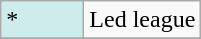<table class="wikitable">
<tr>
<td style="background:#CFECEC; width:3em">*</td>
<td>Led league</td>
</tr>
<tr>
</tr>
</table>
